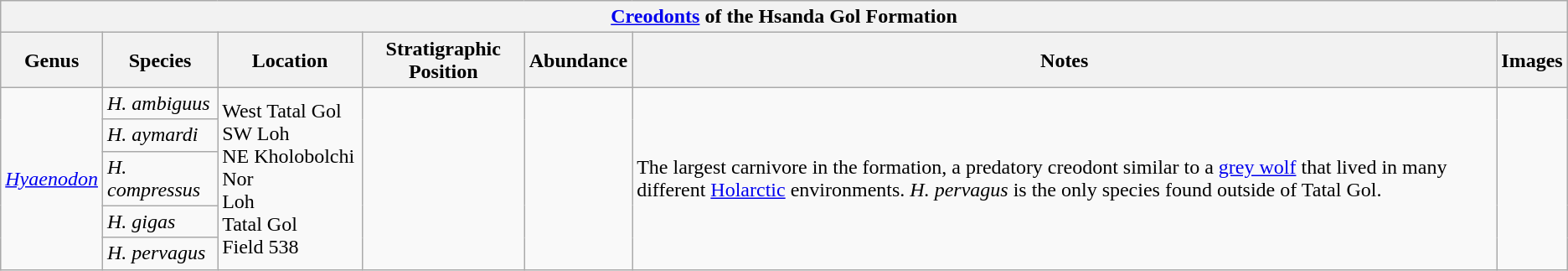<table class="wikitable">
<tr>
<th colspan="7" align="center"><strong><a href='#'>Creodonts</a> of the Hsanda Gol Formation</strong></th>
</tr>
<tr>
<th>Genus</th>
<th>Species</th>
<th>Location</th>
<th>Stratigraphic Position</th>
<th>Abundance</th>
<th>Notes</th>
<th>Images</th>
</tr>
<tr>
<td rowspan = "5"><em><a href='#'>Hyaenodon</a></em></td>
<td><em>H. ambiguus</em></td>
<td rowspan = "5">West Tatal Gol<br>SW Loh<br>NE Kholobolchi Nor<br>Loh<br>Tatal Gol<br>Field 538</td>
<td rowspan = "5"></td>
<td rowspan = "5"></td>
<td rowspan = "5">The largest carnivore in the formation, a predatory creodont similar to a <a href='#'>grey wolf</a> that lived in many different <a href='#'>Holarctic</a> environments. <em>H. pervagus</em> is the only species found outside of Tatal Gol.</td>
<td rowspan = "5"></td>
</tr>
<tr>
<td><em>H. aymardi</em></td>
</tr>
<tr>
<td><em>H. compressus</em></td>
</tr>
<tr>
<td><em>H. gigas</em></td>
</tr>
<tr>
<td><em>H. pervagus</em></td>
</tr>
</table>
